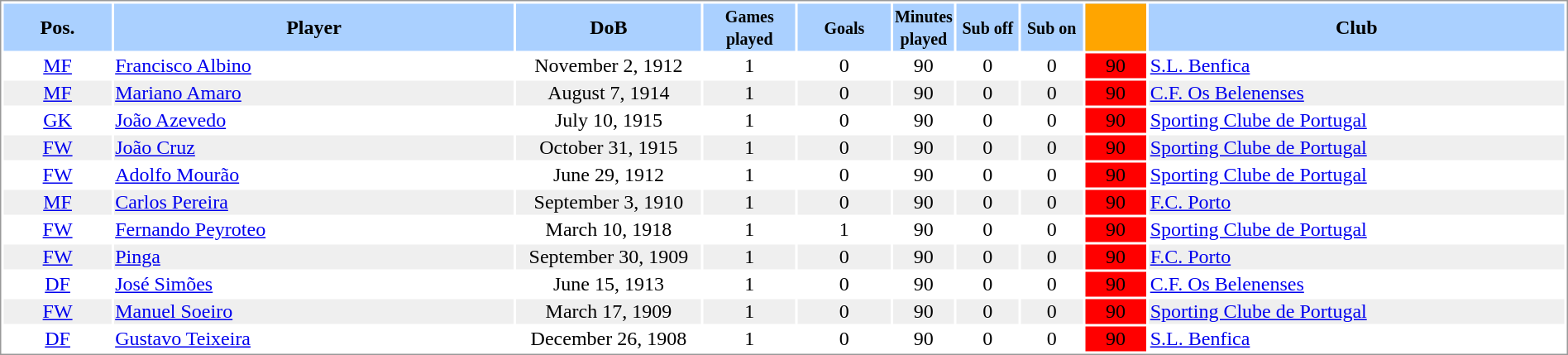<table border="0" width="100%" style="border: 1px solid #999; background-color:white; text-align:center">
<tr align="center" bgcolor="#AAD0FF">
<th width=7%>Pos.</th>
<th width=26%>Player</th>
<th width=12%>DoB</th>
<th width=6%><small>Games<br>played</small></th>
<th width=6%><small>Goals</small></th>
<th width=4%><small>Minutes<br>played</small></th>
<th width=4%><small>Sub off</small></th>
<th width=4%><small>Sub on</small></th>
<th width=4% bgcolor=orange></th>
<th width=29%>Club</th>
</tr>
<tr>
<td><a href='#'>MF</a></td>
<td align="left"><a href='#'>Francisco Albino</a></td>
<td>November 2, 1912</td>
<td>1</td>
<td>0</td>
<td>90</td>
<td>0</td>
<td>0</td>
<td bgcolor=red>90</td>
<td align="left"> <a href='#'>S.L. Benfica</a></td>
</tr>
<tr bgcolor="#EFEFEF">
<td><a href='#'>MF</a></td>
<td align="left"><a href='#'>Mariano Amaro</a></td>
<td>August 7, 1914</td>
<td>1</td>
<td>0</td>
<td>90</td>
<td>0</td>
<td>0</td>
<td bgcolor=red>90</td>
<td align="left"> <a href='#'>C.F. Os Belenenses</a></td>
</tr>
<tr>
<td><a href='#'>GK</a></td>
<td align="left"><a href='#'>João Azevedo</a></td>
<td>July 10, 1915</td>
<td>1</td>
<td>0</td>
<td>90</td>
<td>0</td>
<td>0</td>
<td bgcolor=red>90</td>
<td align="left"> <a href='#'>Sporting Clube de Portugal</a></td>
</tr>
<tr bgcolor="#EFEFEF">
<td><a href='#'>FW</a></td>
<td align="left"><a href='#'>João Cruz</a></td>
<td>October 31, 1915</td>
<td>1</td>
<td>0</td>
<td>90</td>
<td>0</td>
<td>0</td>
<td bgcolor=red>90</td>
<td align="left"> <a href='#'>Sporting Clube de Portugal</a></td>
</tr>
<tr>
<td><a href='#'>FW</a></td>
<td align="left"><a href='#'>Adolfo Mourão</a></td>
<td>June 29, 1912</td>
<td>1</td>
<td>0</td>
<td>90</td>
<td>0</td>
<td>0</td>
<td bgcolor=red>90</td>
<td align="left"> <a href='#'>Sporting Clube de Portugal</a></td>
</tr>
<tr bgcolor="#EFEFEF">
<td><a href='#'>MF</a></td>
<td align="left"><a href='#'>Carlos Pereira</a></td>
<td>September 3, 1910</td>
<td>1</td>
<td>0</td>
<td>90</td>
<td>0</td>
<td>0</td>
<td bgcolor=red>90</td>
<td align="left"> <a href='#'>F.C. Porto</a></td>
</tr>
<tr>
<td><a href='#'>FW</a></td>
<td align="left"><a href='#'>Fernando Peyroteo</a></td>
<td>March 10, 1918</td>
<td>1</td>
<td>1</td>
<td>90</td>
<td>0</td>
<td>0</td>
<td bgcolor=red>90</td>
<td align="left"> <a href='#'>Sporting Clube de Portugal</a></td>
</tr>
<tr bgcolor="#EFEFEF">
<td><a href='#'>FW</a></td>
<td align="left"><a href='#'>Pinga</a></td>
<td>September 30, 1909</td>
<td>1</td>
<td>0</td>
<td>90</td>
<td>0</td>
<td>0</td>
<td bgcolor=red>90</td>
<td align="left"> <a href='#'>F.C. Porto</a></td>
</tr>
<tr>
<td><a href='#'>DF</a></td>
<td align="left"><a href='#'>José Simões</a></td>
<td>June 15, 1913</td>
<td>1</td>
<td>0</td>
<td>90</td>
<td>0</td>
<td>0</td>
<td bgcolor=red>90</td>
<td align="left"> <a href='#'>C.F. Os Belenenses</a></td>
</tr>
<tr bgcolor="#EFEFEF">
<td><a href='#'>FW</a></td>
<td align="left"><a href='#'>Manuel Soeiro</a></td>
<td>March 17, 1909</td>
<td>1</td>
<td>0</td>
<td>90</td>
<td>0</td>
<td>0</td>
<td bgcolor=red>90</td>
<td align="left"> <a href='#'>Sporting Clube de Portugal</a></td>
</tr>
<tr>
<td><a href='#'>DF</a></td>
<td align="left"><a href='#'>Gustavo Teixeira</a></td>
<td>December 26, 1908</td>
<td>1</td>
<td>0</td>
<td>90</td>
<td>0</td>
<td>0</td>
<td bgcolor=red>90</td>
<td align="left"> <a href='#'>S.L. Benfica</a></td>
</tr>
</table>
